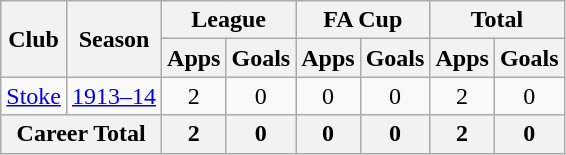<table class="wikitable" style="text-align: center;">
<tr>
<th rowspan="2">Club</th>
<th rowspan="2">Season</th>
<th colspan="2">League</th>
<th colspan="2">FA Cup</th>
<th colspan="2">Total</th>
</tr>
<tr>
<th>Apps</th>
<th>Goals</th>
<th>Apps</th>
<th>Goals</th>
<th>Apps</th>
<th>Goals</th>
</tr>
<tr>
<td><a href='#'>Stoke</a></td>
<td><a href='#'>1913–14</a></td>
<td>2</td>
<td>0</td>
<td>0</td>
<td>0</td>
<td>2</td>
<td>0</td>
</tr>
<tr>
<th colspan="2">Career Total</th>
<th>2</th>
<th>0</th>
<th>0</th>
<th>0</th>
<th>2</th>
<th>0</th>
</tr>
</table>
